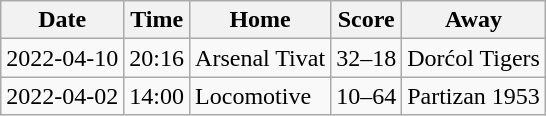<table class="wikitable">
<tr>
<th colspan="1" rowspan="1">Date</th>
<th colspan="1" rowspan="1">Time</th>
<th colspan="1" rowspan="1">Home</th>
<th colspan="1" rowspan="1">Score</th>
<th>Away</th>
</tr>
<tr>
<td>2022-04-10</td>
<td>20:16</td>
<td> Arsenal Tivat</td>
<td>32–18</td>
<td> Dorćol Tigers</td>
</tr>
<tr>
<td>2022-04-02</td>
<td>14:00</td>
<td> Locomotive</td>
<td>10–64</td>
<td> Partizan 1953</td>
</tr>
</table>
